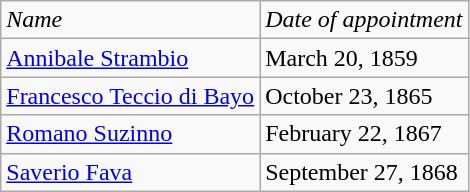<table class=wikitable>
<tr>
<td><em>Name</em></td>
<td><em>Date of appointment</em></td>
</tr>
<tr>
<td><a href='#'>Annibale Strambio</a></td>
<td>March 20, 1859</td>
</tr>
<tr>
<td><a href='#'>Francesco Teccio di Bayo</a></td>
<td>October 23, 1865</td>
</tr>
<tr>
<td><a href='#'>Romano Suzinno</a></td>
<td>February 22, 1867</td>
</tr>
<tr>
<td><a href='#'>Saverio Fava</a></td>
<td>September 27, 1868</td>
</tr>
</table>
